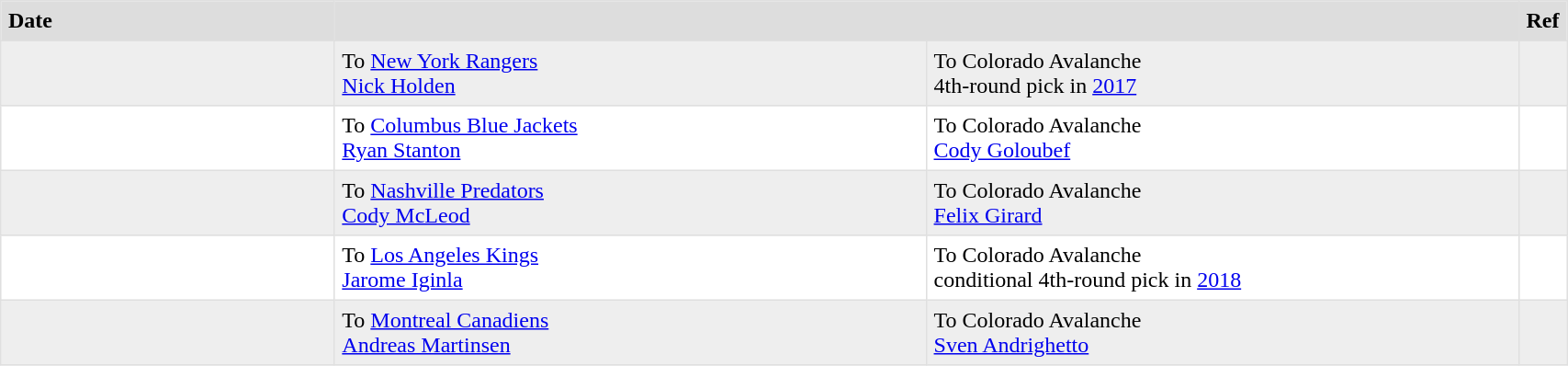<table border=1 style="border-collapse:collapse" bordercolor="#DFDFDF" cellpadding="5" width=90%>
<tr style="background:#ddd;">
<td><strong>Date</strong></td>
<th colspan="2"></th>
<th><strong>Ref</strong></th>
</tr>
<tr style="background:#eee;">
<td style="width:22%;"></td>
<td style="width:39%;" valign="top">To <a href='#'>New York Rangers</a><br><a href='#'>Nick Holden</a></td>
<td style="width:39%;" valign="top">To Colorado Avalanche<br>4th-round pick in <a href='#'>2017</a></td>
<td></td>
</tr>
<tr>
<td style="width:22%;"></td>
<td style="width:39%;" valign="top">To <a href='#'>Columbus Blue Jackets</a><br><a href='#'>Ryan Stanton</a></td>
<td style="width:39%;" valign="top">To Colorado Avalanche<br><a href='#'>Cody Goloubef</a></td>
<td></td>
</tr>
<tr style="background:#eee;">
<td style="width:22%;"></td>
<td style="width:39%;" valign="top">To <a href='#'>Nashville Predators</a><br><a href='#'>Cody McLeod</a></td>
<td style="width:39%;" valign="top">To Colorado Avalanche<br><a href='#'>Felix Girard</a></td>
<td></td>
</tr>
<tr>
<td style="width:22%;"></td>
<td style="width:39%;" valign="top">To <a href='#'>Los Angeles Kings</a><br><a href='#'>Jarome Iginla</a></td>
<td style="width:39%;" valign="top">To Colorado Avalanche<br>conditional 4th-round pick in <a href='#'>2018</a></td>
<td></td>
</tr>
<tr style="background:#eee;">
<td style="width:22%;"></td>
<td style="width:39%;" valign="top">To <a href='#'>Montreal Canadiens</a><br><a href='#'>Andreas Martinsen</a></td>
<td style="width:39%;" valign="top">To Colorado Avalanche<br><a href='#'>Sven Andrighetto</a></td>
<td></td>
</tr>
</table>
